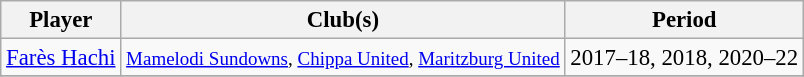<table class="wikitable collapsible collapsed" style="text-align:center;font-size:95%">
<tr>
<th scope="col">Player</th>
<th scope="col" class="unsortable">Club(s)</th>
<th scope="col">Period</th>
</tr>
<tr>
<td align="left"><a href='#'>Farès Hachi</a></td>
<td><small><a href='#'>Mamelodi Sundowns</a>, <a href='#'>Chippa United</a>, <a href='#'>Maritzburg United</a></small></td>
<td>2017–18, 2018, 2020–22</td>
</tr>
<tr>
</tr>
</table>
